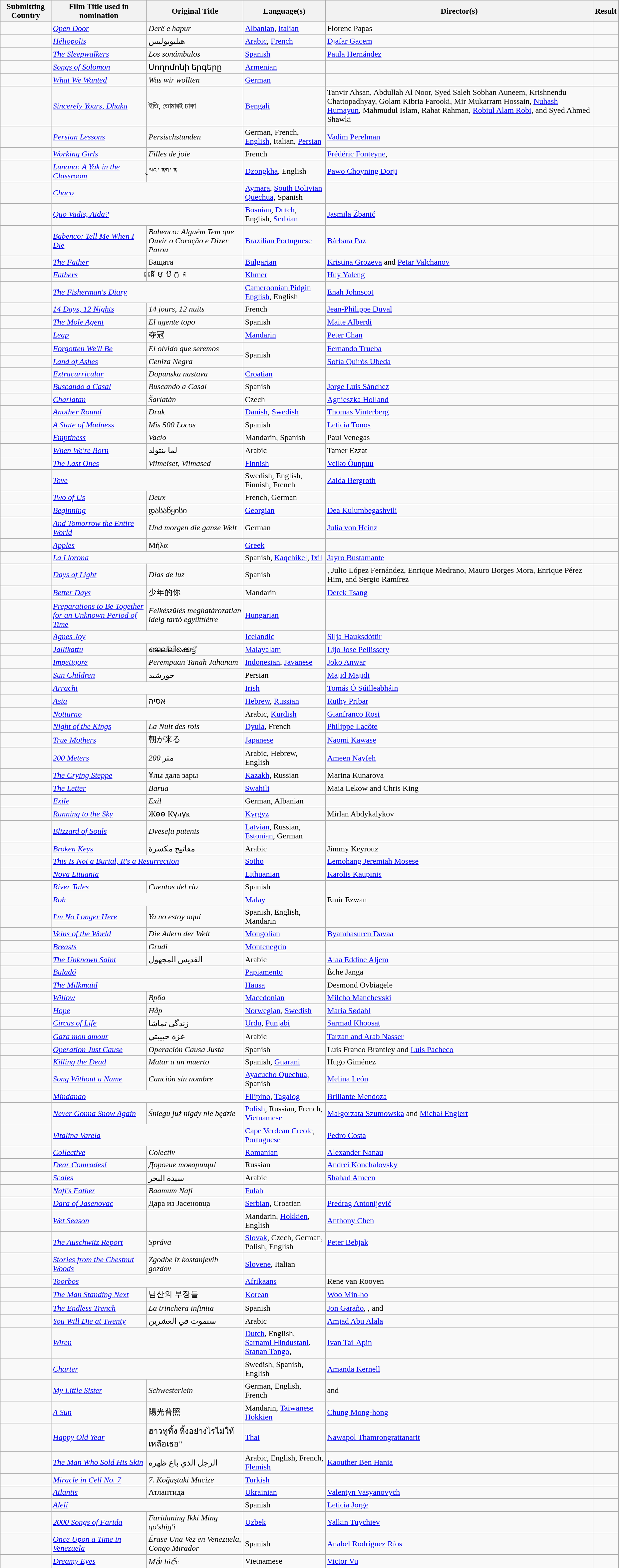<table class="wikitable sortable" width="98%" style="background:#f">
<tr>
<th>Submitting Country</th>
<th>Film Title used in nomination</th>
<th>Original Title</th>
<th>Language(s)</th>
<th>Director(s)</th>
<th>Result</th>
</tr>
<tr>
<td data-sort-value="Albania"></td>
<td data-sort-value="Open Door"><em><a href='#'>Open Door</a></em></td>
<td data-sort-value="Open Door"><em>Derë e hapur</em></td>
<td><a href='#'>Albanian</a>, <a href='#'>Italian</a></td>
<td data-sort-value="Papas, Florenc">Florenc Papas</td>
<td></td>
</tr>
<tr>
<td data-sort-value="Algeria"></td>
<td data-sort-value="Heliopolis"><em><a href='#'>Héliopolis</a></em></td>
<td data-sort-value="Heliopolis">هيليوبوليس</td>
<td><a href='#'>Arabic</a>, <a href='#'>French</a></td>
<td data-sort-value="Gacem, Djafar"><a href='#'>Djafar Gacem</a></td>
<td></td>
</tr>
<tr>
<td data-sort-value="Argentina"></td>
<td data-sort-value="Sleepwalkers, The"><em><a href='#'>The Sleepwalkers</a></em></td>
<td data-sort-value="Sonambulos, Los"><em>Los sonámbulos</em></td>
<td><a href='#'>Spanish</a></td>
<td data-sort-value="Hernandez, Paula"><a href='#'>Paula Hernández</a></td>
<td></td>
</tr>
<tr>
<td data-sort-value="Armenia"></td>
<td data-sort-value="Songs of Solomon"><em><a href='#'>Songs of Solomon</a></em></td>
<td data-sort-value="Songs of Solomon">Սողոմոնի երգերը</td>
<td><a href='#'>Armenian</a></td>
<td data-sort-value="Nshanyan, Arman"></td>
<td></td>
</tr>
<tr>
<td data-sort-value="Austria"></td>
<td data-sort-value="What We Wanted"><em><a href='#'>What We Wanted</a></em></td>
<td data-sort-value="Was wir wollten"><em>Was wir wollten</em></td>
<td><a href='#'>German</a></td>
<td data-sort-value="Kofler, Ulrike"></td>
<td></td>
</tr>
<tr>
<td data-sort-value="Bangladesh"></td>
<td data-sort-value="Sincerely Yours, Dhaka"><em><a href='#'>Sincerely Yours, Dhaka</a></em></td>
<td data-sort-value="Iti, Tomari Dhaka">ইতি, তোমারই ঢাকা</td>
<td><a href='#'>Bengali</a></td>
<td data-sort-value="Anthology">Tanvir Ahsan, Abdullah Al Noor, Syed Saleh Sobhan Auneem, Krishnendu Chattopadhyay, Golam Kibria Farooki, Mir Mukarram Hossain, <a href='#'>Nuhash Humayun</a>, Mahmudul Islam, Rahat Rahman, <a href='#'>Robiul Alam Robi</a>, and Syed Ahmed Shawki</td>
<td></td>
</tr>
<tr>
<td data-sort-value="Belarus"></td>
<td data-sort-value="Persian Lessons"><em><a href='#'>Persian Lessons</a></em></td>
<td data-sort-value="Persischstunden"><em>Persischstunden</em></td>
<td>German, French, <a href='#'>English</a>, Italian, <a href='#'>Persian</a></td>
<td data-sort-value="Perelman, Vadim"><a href='#'>Vadim Perelman</a></td>
<td></td>
</tr>
<tr>
<td data-sort-value="Belgium"></td>
<td data-sort-value="Working Girls"><em><a href='#'>Working Girls</a></em></td>
<td data-sort-value="Filles de joie"><em>Filles de joie</em></td>
<td>French</td>
<td data-sort-value="Fonteyne, Frederic"><a href='#'>Frédéric Fonteyne</a>, </td>
<td></td>
</tr>
<tr>
<td data-sort-value="Bhutan"></td>
<td data-sort-value="Lunana A Yak in the Classroom"><em><a href='#'>Lunana: A Yak in the Classroom</a></em></td>
<td data-sort-value="Lunana">ལུང་ནག་ན</td>
<td><a href='#'>Dzongkha</a>, English</td>
<td data-sort-value="Choyning Dorji, Pawo"><a href='#'>Pawo Choyning Dorji</a></td>
<td></td>
</tr>
<tr>
<td data-sort-value="Bolivia"></td>
<td colspan="2" data-sort-value="Chaco"><em><a href='#'>Chaco</a></em></td>
<td><a href='#'>Aymara</a>, <a href='#'>South Bolivian Quechua</a>, Spanish</td>
<td data-sort-value="Mondaca, Diego"></td>
<td></td>
</tr>
<tr>
<td data-sort-value="Bosnia and Herzegovina"></td>
<td colspan="2" data-sort-value="Quo Vadis, Aida?"><em><a href='#'>Quo Vadis, Aida?</a></em></td>
<td><a href='#'>Bosnian</a>, <a href='#'>Dutch</a>, English, <a href='#'>Serbian</a></td>
<td data-sort-value="Žbanić, Jasmila"><a href='#'>Jasmila Žbanić</a></td>
<td></td>
</tr>
<tr>
<td data-sort-value="Brazil"></td>
<td data-sort-value="Babenco Tell Me When I Die"><em><a href='#'>Babenco: Tell Me When I Die</a></em></td>
<td data-sort-value="Babenco Alguem Tem que Ouvir o Coracao e Dizer Parou"><em>Babenco: Alguém Tem que Ouvir o Coração e Dizer Parou</em></td>
<td><a href='#'>Brazilian Portuguese</a></td>
<td data-sort-value="Paz, Barbara"><a href='#'>Bárbara Paz</a></td>
<td></td>
</tr>
<tr>
<td data-sort-value="Bulgaria"></td>
<td data-sort-value="Father, The"><em><a href='#'>The Father</a></em></td>
<td data-sort-value="Bashtata">Бащата</td>
<td><a href='#'>Bulgarian</a></td>
<td data-sort-value="Grozeva, Kristina"><a href='#'>Kristina Grozeva</a> and <a href='#'>Petar Valchanov</a></td>
<td></td>
</tr>
<tr>
<td data-sort-value="Cambodia"></td>
<td data-sort-value="Fathers"><em><a href='#'>Fathers</a></em></td>
<td data-sort-value="Daembi Kaun">ដើម្បីកូន</td>
<td><a href='#'>Khmer</a></td>
<td data-sort-value="Yaleng, Huy"><a href='#'>Huy Yaleng</a></td>
<td></td>
</tr>
<tr>
<td data-sort-value="Cameroon"></td>
<td colspan="2" data-sort-value="Fisherman's Diary, The"><em><a href='#'>The Fisherman's Diary</a></em></td>
<td><a href='#'>Cameroonian Pidgin English</a>, English</td>
<td data-sort-value="Johnscot, Enah"><a href='#'>Enah Johnscot</a></td>
<td></td>
</tr>
<tr>
<td data-sort-value="Canada"></td>
<td data-sort-value="14 Days, 12 Nights"><em><a href='#'>14 Days, 12 Nights</a></em></td>
<td data-sort-value="14 jours, 12 nuits"><em>14 jours, 12 nuits</em></td>
<td>French</td>
<td data-sort-value="Duval, Jean-Philippe"><a href='#'>Jean-Philippe Duval</a></td>
<td></td>
</tr>
<tr>
<td data-sort-value="Chile"></td>
<td data-sort-value="Mole Agent, The"><em><a href='#'>The Mole Agent</a></em></td>
<td data-sort-value="Agente topo, El"><em>El agente topo</em></td>
<td>Spanish</td>
<td data-sort-value="Alberdi, Maite"><a href='#'>Maite Alberdi</a></td>
<td></td>
</tr>
<tr>
<td data-sort-value="China"></td>
<td data-sort-value="Leap"><em><a href='#'>Leap</a></em></td>
<td data-sort-value="Duoguan">夺冠</td>
<td><a href='#'>Mandarin</a></td>
<td data-sort-value="Chan, Peter"><a href='#'>Peter Chan</a></td>
<td></td>
</tr>
<tr>
<td data-sort-value="Colombia"></td>
<td data-sort-value="Forgotten We'll Be"><em><a href='#'>Forgotten We'll Be</a></em></td>
<td data-sort-value="Olvido que seremos, El"><em>El olvido que seremos</em></td>
<td rowspan="2">Spanish</td>
<td data-sort-value="Trueba, Fernando"><a href='#'>Fernando Trueba</a></td>
<td></td>
</tr>
<tr>
<td data-sort-value="Costa Rica"></td>
<td data-sort-value="Land of Ashes"><em><a href='#'>Land of Ashes</a></em></td>
<td data-sort-value="Ceniza Negra"><em>Ceniza Negra</em></td>
<td data-sort-value="Quiros Ubeda, Sofia"><a href='#'>Sofía Quirós Ubeda</a></td>
<td></td>
</tr>
<tr>
<td data-sort-value="Croatia"></td>
<td data-sort-value="Extracurricular"><em><a href='#'>Extracurricular</a></em></td>
<td data-sort-value="Dopunska nastava"><em>Dopunska nastava</em></td>
<td><a href='#'>Croatian</a></td>
<td data-sort-value="Vitez, Ivan-Goran"></td>
<td></td>
</tr>
<tr>
<td data-sort-value="Cuba"></td>
<td data-sort-value="Buscando a Casal"><em><a href='#'>Buscando a Casal</a></em></td>
<td data-sort-value="Buscando a Casal"><em>Buscando a Casal</em></td>
<td>Spanish</td>
<td data-sort-value="Sánchez, Jorge Luis"><a href='#'>Jorge Luis Sánchez</a></td>
<td></td>
</tr>
<tr>
<td data-sort-value="Czech Republic"></td>
<td data-sort-value="Charlatan"><em><a href='#'>Charlatan</a></em></td>
<td data-sort-value="Sarlatan"><em>Šarlatán</em></td>
<td>Czech</td>
<td data-sort-value="Holland, Agnieszka"><a href='#'>Agnieszka Holland</a></td>
<td></td>
</tr>
<tr>
<td data-sort-value="Denmark"></td>
<td data-sort-value="Another Round"><em><a href='#'>Another Round</a></em></td>
<td data-sort-value="Druk"><em>Druk</em></td>
<td><a href='#'>Danish</a>, <a href='#'>Swedish</a></td>
<td data-sort-value="Vinterberg, Thomas"><a href='#'>Thomas Vinterberg</a></td>
<td></td>
</tr>
<tr>
<td data-sort-value="Dominican Republic"></td>
<td data-sort-value="State of Madness, A"><em><a href='#'>A State of Madness</a></em></td>
<td data-sort-value="Mis 500 Locos"><em>Mis 500 Locos</em></td>
<td>Spanish</td>
<td data-sort-value="Tonos, Leticia"><a href='#'>Leticia Tonos</a></td>
<td></td>
</tr>
<tr>
<td data-sort-value="Ecuador"></td>
<td data-sort-value="Emptiness"><em><a href='#'>Emptiness</a></em></td>
<td data-sort-value="Vacio"><em>Vacío</em></td>
<td>Mandarin, Spanish</td>
<td data-sort-value="Venegas, Paul">Paul Venegas</td>
<td></td>
</tr>
<tr>
<td data-sort-value="Egypt"></td>
<td data-sort-value="When We're Born"><em><a href='#'>When We're Born</a></em></td>
<td data-sort-value="When We're Born">لما بنتولد</td>
<td>Arabic</td>
<td data-sort-value="Ezzat, Tamer">Tamer Ezzat</td>
<td></td>
</tr>
<tr>
<td data-sort-value="Estonia"></td>
<td data-sort-value="Last Ones, The"><em><a href='#'>The Last Ones</a></em></td>
<td data-sort-value="Viimased"><em>Viimeiset, Viimased</em></td>
<td><a href='#'>Finnish</a></td>
<td data-sort-value="Ounpuu, Veiko"><a href='#'>Veiko Õunpuu</a></td>
<td></td>
</tr>
<tr>
<td data-sort-value="Finland"></td>
<td colspan="2" data-sort-value="Tove"><em><a href='#'>Tove</a></em></td>
<td>Swedish, English, Finnish, French</td>
<td data-sort-value="Bergroth, Zaida"><a href='#'>Zaida Bergroth</a></td>
<td></td>
</tr>
<tr>
<td data-sort-value="France"></td>
<td data-sort-value="Two of Us"><em><a href='#'>Two of Us</a></em></td>
<td data-sort-value="Deux"><em>Deux</em></td>
<td>French, German</td>
<td data-sort-value="Meneghetti, Filippo"></td>
<td></td>
</tr>
<tr>
<td data-sort-value="Georgia"></td>
<td data-sort-value="Beginning"><em><a href='#'>Beginning</a></em></td>
<td data-sort-value="Dasatskisi">დასაწყისი</td>
<td><a href='#'>Georgian</a></td>
<td data-sort-value="Kulumbegashvili, Dea"><a href='#'>Dea Kulumbegashvili</a></td>
<td></td>
</tr>
<tr>
<td data-sort-value="Germany"></td>
<td data-sort-value="And Tomorrow the Entire World"><em><a href='#'>And Tomorrow the Entire World</a></em></td>
<td data-sort-value="Und morgen die ganze Welt"><em>Und morgen die ganze Welt</em></td>
<td>German</td>
<td data-sort-value="Von Heinz, Julia"><a href='#'>Julia von Heinz</a></td>
<td></td>
</tr>
<tr>
<td data-sort-value="Greece"></td>
<td data-sort-value="Apples"><em><a href='#'>Apples</a></em></td>
<td data-sort-value="Mila">Μήλα</td>
<td><a href='#'>Greek</a></td>
<td data-sort-value="Nikou, Christos"></td>
<td></td>
</tr>
<tr>
<td data-sort-value="Guatemala"></td>
<td colspan="2" data-sort-value="Llorona, La"><em><a href='#'>La Llorona</a></em></td>
<td>Spanish, <a href='#'>Kaqchikel</a>, <a href='#'>Ixil</a></td>
<td data-sort-value="Bustamante, Jayro"><a href='#'>Jayro Bustamante</a></td>
<td></td>
</tr>
<tr>
<td data-sort-value="Honduras"></td>
<td data-sort-value="Days of Light"><em><a href='#'>Days of Light</a></em></td>
<td data-sort-value="Días de luz"><em>Días de luz</em></td>
<td>Spanish</td>
<td data-sort-value="Anthology">, Julio López Fernández, Enrique Medrano, Mauro Borges Mora, Enrique Pérez Him, and Sergio Ramírez</td>
<td></td>
</tr>
<tr>
<td data-sort-value="Hong Kong"></td>
<td data-sort-value="Better Days"><em><a href='#'>Better Days</a></em></td>
<td data-sort-value="Shao nian de ni">少年的你</td>
<td>Mandarin</td>
<td data-sort-value="Tsang, Derek"><a href='#'>Derek Tsang</a></td>
<td></td>
</tr>
<tr>
<td data-sort-value="Hungary"></td>
<td data-sort-value="Preparations to Be Together for an Unknown Period of Time"><em><a href='#'>Preparations to Be Together for an Unknown Period of Time</a></em></td>
<td data-sort-value="Felkeszules meghatarozatlan ideig tarto egyuttletre"><em>Felkészülés meghatározatlan ideig tartó együttlétre</em></td>
<td><a href='#'>Hungarian</a></td>
<td data-sort-value="Horvat, Lili"></td>
<td></td>
</tr>
<tr>
<td data-sort-value="Iceland"></td>
<td colspan="2" data-sort-value="Agnes Joy"><em><a href='#'>Agnes Joy</a></em></td>
<td><a href='#'>Icelandic</a></td>
<td data-sort-value="Hauksdottir, Silja"><a href='#'>Silja Hauksdóttir</a></td>
<td></td>
</tr>
<tr>
<td data-sort-value="India"></td>
<td data-sort-value="Jallikattu"><em><a href='#'>Jallikattu</a></em></td>
<td data-sort-value="Jallikattu">ജെല്ലിക്കെട്ട്</td>
<td><a href='#'>Malayalam</a></td>
<td data-sort-value="Pellissery, Lijo Jose "><a href='#'>Lijo Jose Pellissery</a></td>
<td></td>
</tr>
<tr>
<td data-sort-value="Indonesia"></td>
<td data-sort-value="Impetigore"><em><a href='#'>Impetigore</a></em></td>
<td data-sort-value="Perempuan Tanah Jahanam"><em>Perempuan Tanah Jahanam</em></td>
<td><a href='#'>Indonesian</a>, <a href='#'>Javanese</a></td>
<td data-sort-value="Anwar, Joko"><a href='#'>Joko Anwar</a></td>
<td></td>
</tr>
<tr>
<td data-sort-value="Iran"></td>
<td data-sort-value="Sun Children"><em><a href='#'>Sun Children</a></em></td>
<td data-sort-value="Khorshid">خورشید</td>
<td>Persian</td>
<td data-sort-value="Majidi, Majid"><a href='#'>Majid Majidi</a></td>
<td></td>
</tr>
<tr>
<td data-sort-value="Ireland"></td>
<td colspan="2" data-sort-value="Arracht"><em><a href='#'>Arracht</a></em></td>
<td><a href='#'>Irish</a></td>
<td data-sort-value="Sullivan, Tom"><a href='#'>Tomás Ó Súilleabháin</a></td>
<td></td>
</tr>
<tr>
<td data-sort-value="Israel"></td>
<td data-sort-value="Asia"><em><a href='#'>Asia</a></em></td>
<td data-sort-value="Asia">אסיה</td>
<td><a href='#'>Hebrew</a>, <a href='#'>Russian</a></td>
<td data-sort-value="Ruthy Pribar"><a href='#'>Ruthy Pribar</a></td>
<td></td>
</tr>
<tr>
<td data-sort-value="Italy"></td>
<td colspan="2" data-sort-value="Notturno"><em><a href='#'>Notturno</a></em></td>
<td>Arabic, <a href='#'>Kurdish</a></td>
<td data-sort-value="Gianfranco Rosi"><a href='#'>Gianfranco Rosi</a></td>
<td></td>
</tr>
<tr>
<td data-sort-value="Ivory Coast"></td>
<td data-sort-value="Night of the Kings"><em><a href='#'>Night of the Kings</a></em></td>
<td data-sort-value="Nuit des rois, La"><em>La Nuit des rois</em></td>
<td><a href='#'>Dyula</a>, French</td>
<td data-sort-value="Lacote, Philippe"><a href='#'>Philippe Lacôte</a></td>
<td></td>
</tr>
<tr>
<td data-sort-value="Japan"></td>
<td data-sort-value="True Mothers"><em><a href='#'>True Mothers</a></em></td>
<td data-sort-value="Asa ga Kuru">朝が来る</td>
<td><a href='#'>Japanese</a></td>
<td data-sort-value="Kawase, Naomi"><a href='#'>Naomi Kawase</a></td>
<td></td>
</tr>
<tr>
<td data-sort-value="Jordan"></td>
<td data-sort-value="200 Meters"><em><a href='#'>200 Meters</a></em></td>
<td data-sort-value="200 Meters"><em>200</em> متر</td>
<td>Arabic, Hebrew, English</td>
<td data-sort-value="Nayfeh, Ameen"><a href='#'>Ameen Nayfeh</a></td>
<td></td>
</tr>
<tr>
<td data-sort-value="Kazakhstan"></td>
<td data-sort-value="Crying Steppe, The"><em><a href='#'>The Crying Steppe</a></em></td>
<td data-sort-value="Crying Steppe, The">Ұлы дала зары</td>
<td><a href='#'>Kazakh</a>, Russian</td>
<td data-sort-value="Kunarova, Marina">Marina Kunarova</td>
<td></td>
</tr>
<tr>
<td data-sort-value="Kenya"></td>
<td data-sort-value="Letter, The"><em><a href='#'>The Letter</a></em></td>
<td data-sort-value="Barua"><em>Barua</em></td>
<td><a href='#'>Swahili</a></td>
<td data-sort-value="Lekow, Maia">Maia Lekow and Chris King</td>
<td></td>
</tr>
<tr>
<td data-sort-value="Kosovo"></td>
<td data-sort-value="Exile"><em><a href='#'>Exile</a></em></td>
<td data-sort-value="Exil"><em>Exil</em></td>
<td>German, Albanian</td>
<td data-sort-value="Morina, Visar"></td>
<td></td>
</tr>
<tr>
<td data-sort-value="Kyrgyzstan"></td>
<td data-sort-value="Running to the Sky"><em><a href='#'>Running to the Sky</a></em></td>
<td data-sort-value="Jo Kuluk">Жөө Күлүк</td>
<td><a href='#'>Kyrgyz</a></td>
<td data-sort-value="Abdykalykov, Mirlan">Mirlan Abdykalykov</td>
<td></td>
</tr>
<tr>
<td data-sort-value="Latvia"></td>
<td data-sort-value="Blizzard of Souls"><em><a href='#'>Blizzard of Souls</a></em></td>
<td data-sort-value="Dveselu putenis"><em>Dvēseļu putenis</em></td>
<td><a href='#'>Latvian</a>, Russian, <a href='#'>Estonian</a>, German</td>
<td data-sort-value="Dreibergs, Dzintars"></td>
<td></td>
</tr>
<tr>
<td data-sort-value="Lebanon"></td>
<td data-sort-value="Broken Keys"><em><a href='#'>Broken Keys</a></em></td>
<td data-sort-value="Mafatih Mukasara">مفاتيح مكسرة</td>
<td>Arabic</td>
<td data-sort-value="Keyrouz, Jimmy">Jimmy Keyrouz</td>
<td></td>
</tr>
<tr>
<td data-sort-value="Lesotho"></td>
<td colspan="2" data-sort-value="This Is Not a Burial, It's a Resurrection"><em><a href='#'>This Is Not a Burial, It's a Resurrection</a></em></td>
<td><a href='#'>Sotho</a></td>
<td data-sort-value="Mosese, Lemohang Jeremiah"><a href='#'>Lemohang Jeremiah Mosese</a></td>
<td></td>
</tr>
<tr>
<td data-sort-value="Lithuania"></td>
<td colspan="2" data-sort-value="Nova Lituania"><em><a href='#'>Nova Lituania</a></em></td>
<td><a href='#'>Lithuanian</a></td>
<td data-sort-value="Kaupinis, Karolis"><a href='#'>Karolis Kaupinis</a></td>
<td></td>
</tr>
<tr>
<td data-sort-value="Luxembourg"></td>
<td data-sort-value="River Tales"><em><a href='#'>River Tales</a></em></td>
<td data-sort-value="Cuentos del Rio"><em>Cuentos del río</em></td>
<td>Spanish</td>
<td data-sort-value="Schroell, Julie"></td>
<td></td>
</tr>
<tr>
<td data-sort-value="Malaysia"></td>
<td colspan="2" data-sort-value="Roh"><em><a href='#'>Roh</a></em></td>
<td><a href='#'>Malay</a></td>
<td data-sort-value="Ezwan, Emir">Emir Ezwan</td>
<td></td>
</tr>
<tr>
<td data-sort-value="Mexico"></td>
<td data-sort-value="I'm No Longer Here"><em><a href='#'>I'm No Longer Here</a></em></td>
<td data-sort-value="Ya no estoy aqui"><em>Ya no estoy aquí</em></td>
<td>Spanish, English, Mandarin</td>
<td data-sort-value="Frias de la Parra, Fernando"></td>
<td></td>
</tr>
<tr>
<td data-sort-value="Mongolia"></td>
<td data-sort-value="Veins of the World"><em><a href='#'>Veins of the World</a></em></td>
<td data-sort-value="Die Adern der Welt"><em>Die Adern der Welt</em></td>
<td><a href='#'>Mongolian</a></td>
<td data-sort-value="Davaa, Byambasuren"><a href='#'>Byambasuren Davaa</a></td>
<td></td>
</tr>
<tr>
<td data-sort-value="Montenegro"></td>
<td data-sort-value="Breasts"><em><a href='#'>Breasts</a></em></td>
<td data-sort-value="Grudi"><em>Grudi</em></td>
<td><a href='#'>Montenegrin</a></td>
<td data-sort-value="Perovic, Marija"></td>
<td></td>
</tr>
<tr>
<td data-sort-value="Morocco"></td>
<td data-sort-value="Unknown Saint, The"><em><a href='#'>The Unknown Saint</a></em></td>
<td data-sort-value="Unknown Saint, The">القديس المجهول</td>
<td>Arabic</td>
<td data-sort-value="Aljem, Alaa Eddine"><a href='#'>Alaa Eddine Aljem</a></td>
<td></td>
</tr>
<tr>
<td data-sort-value="Netherlands"></td>
<td colspan="2" data-sort-value="Bulado"><em><a href='#'>Buladó</a></em></td>
<td><a href='#'>Papiamento</a></td>
<td data-sort-value="Janga, Eche">Éche Janga</td>
<td></td>
</tr>
<tr>
<td data-sort-value="Nigeria"></td>
<td colspan="2" data-sort-value="Milkmaid, The"><em><a href='#'>The Milkmaid</a></em></td>
<td><a href='#'>Hausa</a></td>
<td data-sort-value="Ovbiagele, Desmond">Desmond Ovbiagele</td>
<td></td>
</tr>
<tr>
<td data-sort-value="North Macedonia"></td>
<td data-sort-value="Willow"><em><a href='#'>Willow</a></em></td>
<td data-sort-value="Vrba"><em>Врба</em></td>
<td><a href='#'>Macedonian</a></td>
<td data-sort-value="Manchevski, Milcho"><a href='#'>Milcho Manchevski</a></td>
<td></td>
</tr>
<tr>
<td data-sort-value="Norway"></td>
<td data-sort-value="Hope"><em><a href='#'>Hope</a></em></td>
<td data-sort-value="Hap"><em>Håp</em></td>
<td><a href='#'>Norwegian</a>, <a href='#'>Swedish</a></td>
<td data-sort-value="Sodahls, Maria"><a href='#'>Maria Sødahl</a></td>
<td></td>
</tr>
<tr>
<td data-sort-value="Pakistan"></td>
<td data-sort-value="Circus of Life"><em><a href='#'>Circus of Life</a></em></td>
<td data-sort-value="Zindagi Tamasha">زندگی تماشا</td>
<td><a href='#'>Urdu</a>, <a href='#'>Punjabi</a></td>
<td data-sort-value="Khoosat, Sarmad"><a href='#'>Sarmad Khoosat</a></td>
<td></td>
</tr>
<tr>
<td data-sort-value="Palestine"></td>
<td data-sort-value="Gaza mon amour"><em><a href='#'>Gaza mon amour</a></em></td>
<td data-sort-value="Gaza mon amour">غزة حبيبتي</td>
<td>Arabic</td>
<td data-sort-value="Nasser, Tarzan"><a href='#'>Tarzan and Arab Nasser</a></td>
<td></td>
</tr>
<tr>
<td data-sort-value="Panama"></td>
<td data-sort-value="Operation Just Cause"><em><a href='#'>Operation Just Cause</a></em></td>
<td data-sort-value="Operacion Causa Justa"><em>Operación Causa Justa</em></td>
<td>Spanish</td>
<td data-sort-value="Franco Brantley, Luis">Luis Franco Brantley and <a href='#'>Luis Pacheco</a></td>
<td></td>
</tr>
<tr>
<td data-sort-value="Paraguay"></td>
<td data-sort-value="Killing the Dead"><em><a href='#'>Killing the Dead</a></em></td>
<td data-sort-value="Matar a un muerto"><em>Matar a un muerto</em></td>
<td>Spanish, <a href='#'>Guarani</a></td>
<td data-sort-value="Gimenez, Hugo">Hugo Giménez</td>
<td></td>
</tr>
<tr>
<td data-sort-value="Peru"></td>
<td data-sort-value="Song Without a Name"><em><a href='#'>Song Without a Name</a></em></td>
<td data-sort-value="Cancion sin nombre"><em>Canción sin nombre</em></td>
<td><a href='#'>Ayacucho Quechua</a>, Spanish</td>
<td data-sort-value="Leon, Melina"><a href='#'>Melina León</a></td>
<td></td>
</tr>
<tr>
<td data-sort-value="Philippines"></td>
<td colspan="2" data-sort-value="Mindanao"><em><a href='#'>Mindanao</a></em></td>
<td><a href='#'>Filipino</a>, <a href='#'>Tagalog</a></td>
<td data-sort-value="Mendoza, Brillante"><a href='#'>Brillante Mendoza</a></td>
<td></td>
</tr>
<tr>
<td data-sort-value="Poland"></td>
<td data-sort-value="Never Gonna Snow Again"><em><a href='#'>Never Gonna Snow Again</a></em></td>
<td data-sort-value="Sniegu juz nigdy nie bedzie"><em>Śniegu już nigdy nie będzie</em></td>
<td><a href='#'>Polish</a>, Russian, French, <a href='#'>Vietnamese</a></td>
<td data-sort-value="Szumowska, Malgorzata"><a href='#'>Małgorzata Szumowska</a> and <a href='#'>Michał Englert</a></td>
<td></td>
</tr>
<tr>
<td data-sort-value="Portugal"></td>
<td colspan="2" data-sort-value="Vitalina Varela"><em><a href='#'>Vitalina Varela</a></em></td>
<td><a href='#'>Cape Verdean Creole</a>, <a href='#'>Portuguese</a></td>
<td data-sort-value="Costa, Pedro"><a href='#'>Pedro Costa</a></td>
<td></td>
</tr>
<tr>
<td data-sort-value="Romania"></td>
<td data-sort-value="Collective"><em><a href='#'>Collective</a></em></td>
<td data-sort-value="Colectiv"><em>Colectiv</em></td>
<td><a href='#'>Romanian</a></td>
<td data-sort-value="Nanau, Alexander"><a href='#'>Alexander Nanau</a></td>
<td></td>
</tr>
<tr>
<td data-sort-value="Russia"></td>
<td data-sort-value="Dear Comrades!"><em><a href='#'>Dear Comrades!</a></em></td>
<td data-sort-value="Dorogie tovarishchi!"><em>Дорогие товарищи!</em></td>
<td>Russian</td>
<td data-sort-value="Konchalovsky, Andrei"><a href='#'>Andrei Konchalovsky</a></td>
<td></td>
</tr>
<tr>
<td data-sort-value="Saudi Arabia"></td>
<td data-sort-value="Scales"><em><a href='#'>Scales</a></em></td>
<td data-sort-value="Sayidat al bahr">سيدة البحر</td>
<td>Arabic</td>
<td data-sort-value="Ameen, Shahad"><a href='#'>Shahad Ameen</a></td>
<td></td>
</tr>
<tr>
<td data-sort-value="Senegal"></td>
<td data-sort-value="Nafi's Father"><em><a href='#'>Nafi's Father</a></em></td>
<td data-sort-value="Baamum Nafi"><em>Baamum Nafi</em></td>
<td><a href='#'>Fulah</a></td>
<td data-sort-value="Dia, Mamadou"></td>
<td></td>
</tr>
<tr>
<td data-sort-value="Serbia"></td>
<td data-sort-value="Dara of Jasenovac"><em><a href='#'>Dara of Jasenovac</a></em></td>
<td data-sort-value="Дара из Јасеновца">Дара из Јасеновца</td>
<td><a href='#'>Serbian</a>, Croatian</td>
<td data-sort-value="Antonijevic, Predrag"><a href='#'>Predrag Antonijević</a></td>
<td></td>
</tr>
<tr>
<td data-sort-value="Singapore"></td>
<td data-sort-value="Wet Season"><em><a href='#'>Wet Season</a></em></td>
<td data-sort-value="Wet Season"></td>
<td>Mandarin, <a href='#'>Hokkien</a>, English</td>
<td data-sort-value="Chen, Anthony"><a href='#'>Anthony Chen</a></td>
<td></td>
</tr>
<tr>
<td data-sort-value="Slovakia"></td>
<td data-sort-value="Auschwitz Report, The"><em><a href='#'>The Auschwitz Report</a></em></td>
<td data-sort-value="Sprava"><em>Správa</em></td>
<td><a href='#'>Slovak</a>, Czech, German, Polish, English</td>
<td data-sort-value="Bebjak, Peter"><a href='#'>Peter Bebjak</a></td>
<td></td>
</tr>
<tr>
<td data-sort-value="Slovenia"></td>
<td data-sort-value="Stories from the Chestnut Woods"><em><a href='#'>Stories from the Chestnut Woods</a></em></td>
<td data-sort-value="Zgodbe iz kostanjevih gozdov"><em>Zgodbe iz kostanjevih gozdov</em></td>
<td><a href='#'>Slovene</a>, Italian</td>
<td data-sort-value="Bozic, Gregor"></td>
<td></td>
</tr>
<tr>
<td data-sort-value="South Africa"></td>
<td colspan="2" data-sort-value="Toorbos"><em><a href='#'>Toorbos</a></em></td>
<td><a href='#'>Afrikaans</a></td>
<td data-sort-value="Rooyen, Rene van">Rene van Rooyen</td>
<td></td>
</tr>
<tr>
<td data-sort-value="South Korea"></td>
<td data-sort-value="Man Standing Next, The"><em><a href='#'>The Man Standing Next</a></em></td>
<td data-sort-value="Namsanui bujangdeul">남산의 부장들</td>
<td><a href='#'>Korean</a></td>
<td data-sort-value="Woo, Min-ho"><a href='#'>Woo Min-ho</a></td>
<td></td>
</tr>
<tr>
<td data-sort-value="Spain"></td>
<td data-sort-value="Endless Trench, The"><em><a href='#'>The Endless Trench</a></em></td>
<td data-sort-value="Trinchera infinita, La"><em>La trinchera infinita</em></td>
<td>Spanish</td>
<td data-sort-value="Garano, Jon"><a href='#'>Jon Garaño</a>, , and </td>
<td></td>
</tr>
<tr>
<td data-sort-value="Sudan"></td>
<td data-sort-value="You Will Die at Twenty"><em><a href='#'>You Will Die at Twenty</a></em></td>
<td data-sort-value="You Will Die at Twenty">ستموت في العشرين</td>
<td>Arabic</td>
<td data-sort-value="Alala, Amjad Abu"><a href='#'>Amjad Abu Alala</a></td>
<td></td>
</tr>
<tr>
<td data-sort-value="Suriname"></td>
<td colspan="2" data-sort-value="Wiren"><em><a href='#'>Wiren</a></em></td>
<td><a href='#'>Dutch</a>, English, <a href='#'>Sarnami Hindustani</a>, <a href='#'>Sranan Tongo</a>, </td>
<td data-sort-value="Tai-Apin, Ivan"><a href='#'>Ivan Tai-Apin</a></td>
<td></td>
</tr>
<tr>
<td data-sort-value="Sweden"></td>
<td colspan="2" data-sort-value="Charter"><em><a href='#'>Charter</a></em></td>
<td>Swedish, Spanish, English</td>
<td data-sort-value="Kernell, Amanda"><a href='#'>Amanda Kernell</a></td>
<td></td>
</tr>
<tr>
<td data-sort-value="Switzerland"></td>
<td data-sort-value="My Little Sister"><em><a href='#'>My Little Sister</a></em></td>
<td data-sort-value="Schwesterlein"><em>Schwesterlein</em></td>
<td>German, English, French</td>
<td data-sort-value="Chuat, Stephanie"> and </td>
<td></td>
</tr>
<tr>
<td data-sort-value="Taiwan"></td>
<td data-sort-value="Sun, A"><em><a href='#'>A Sun</a></em></td>
<td data-sort-value="Yang guang pu zhao">陽光普照</td>
<td>Mandarin, <a href='#'>Taiwanese Hokkien</a></td>
<td data-sort-value="Chung, Mong-hong"><a href='#'>Chung Mong-hong</a></td>
<td></td>
</tr>
<tr>
<td data-sort-value="Thailand"></td>
<td data-sort-value="Happy Old Year"><em><a href='#'>Happy Old Year</a></em></td>
<td data-sort-value="Happy Old Year">ฮาวทูทิ้ง ทิ้งอย่างไรไม่ให้เหลือเธอ"</td>
<td><a href='#'>Thai</a></td>
<td data-sort-value="Thamrongrattanarit, Nawapol"><a href='#'>Nawapol Thamrongrattanarit</a></td>
<td></td>
</tr>
<tr>
<td data-sort-value="Tunisia"></td>
<td data-sort-value="Man Who Sold His Skin, The"><em><a href='#'>The Man Who Sold His Skin</a></em></td>
<td data-sort-value="Homme qui a vendu sa peau, L'">الرجل الذي باع ظهره</td>
<td>Arabic, English, French, <a href='#'>Flemish</a></td>
<td data-sort-value="Hania, Kaouther Ben"><a href='#'>Kaouther Ben Hania</a></td>
<td></td>
</tr>
<tr>
<td data-sort-value="Turkey"></td>
<td data-sort-value="Miracle in Cell No. 7"><em><a href='#'>Miracle in Cell No. 7</a></em></td>
<td data-sort-value="7. Koğuştaki Mucize"><em>7. Koğuştaki Mucize</em></td>
<td><a href='#'>Turkish</a></td>
<td data-sort-value="Oztekin, Mehmet Ada"></td>
<td></td>
</tr>
<tr>
<td data-sort-value="Ukraine"></td>
<td data-sort-value="Atlantis"><em><a href='#'>Atlantis</a></em></td>
<td data-sort-value="Atlantis">Атлантида</td>
<td><a href='#'>Ukrainian</a></td>
<td data-sort-value="Vasyanovych, Valentyn"><a href='#'>Valentyn Vasyanovych</a></td>
<td></td>
</tr>
<tr>
<td data-sort-value="Uruguay"></td>
<td colspan="2" data-sort-value="Aleli"><em><a href='#'>Alelí</a></em></td>
<td>Spanish</td>
<td data-sort-value="Leticia Jorge"><a href='#'>Leticia Jorge</a></td>
<td></td>
</tr>
<tr>
<td data-sort-value="Uzbekistan"></td>
<td data-sort-value="2000 Songs of Farida"><em><a href='#'>2000 Songs of Farida</a></em></td>
<td data-sort-value="Faridaning Ikki Ming qo'shig'i"><em>Faridaning Ikki Ming qo'shig'i</em></td>
<td><a href='#'>Uzbek</a></td>
<td data-sort-value="Tuychiev, Yalkin"><a href='#'>Yalkin Tuychiev</a></td>
<td></td>
</tr>
<tr>
<td data-sort-value="Venezuela"></td>
<td data-sort-value="Once Upon a Time in Venezuela"><em><a href='#'>Once Upon a Time in Venezuela</a></em></td>
<td data-sort-value="Érase Una Vez en Venezuela, Congo Mirador"><em>Érase Una Vez en Venezuela, Congo Mirador</em></td>
<td>Spanish</td>
<td data-sort-value="Rodriguez Rios, Anabel"><a href='#'>Anabel Rodríguez Ríos</a></td>
<td></td>
</tr>
<tr>
<td data-sort-value="Vietnam"></td>
<td data-sort-value="Dreamy Eyes"><em><a href='#'>Dreamy Eyes</a></em></td>
<td data-sort-value="Mat biec"><em>Mắt biếc</em></td>
<td>Vietnamese</td>
<td data-sort-value="Vu, Victor"><a href='#'>Victor Vu</a></td>
<td></td>
</tr>
</table>
